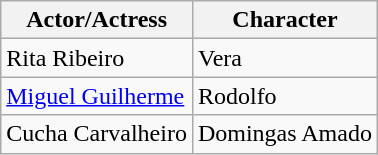<table class="wikitable">
<tr>
<th>Actor/Actress</th>
<th>Character</th>
</tr>
<tr>
<td>Rita Ribeiro</td>
<td>Vera</td>
</tr>
<tr>
<td><a href='#'>Miguel Guilherme</a></td>
<td>Rodolfo</td>
</tr>
<tr>
<td>Cucha Carvalheiro</td>
<td>Domingas Amado</td>
</tr>
</table>
